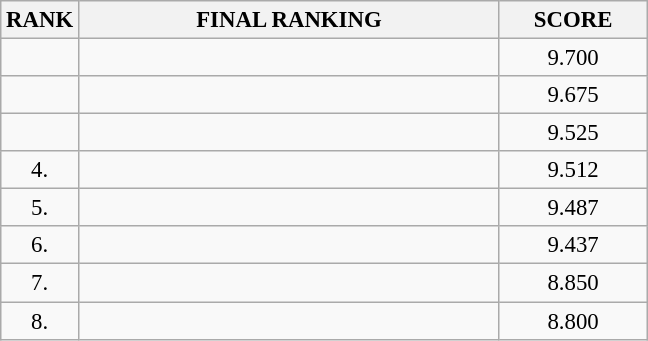<table class="wikitable" style="font-size:95%;">
<tr>
<th>RANK</th>
<th align="left" style="width: 18em">FINAL RANKING</th>
<th align="center" style="width: 6em">SCORE</th>
</tr>
<tr>
<td align="center"></td>
<td></td>
<td align="center">9.700</td>
</tr>
<tr>
<td align="center"></td>
<td></td>
<td align="center">9.675</td>
</tr>
<tr>
<td align="center"></td>
<td></td>
<td align="center">9.525</td>
</tr>
<tr>
<td align="center">4.</td>
<td></td>
<td align="center">9.512</td>
</tr>
<tr>
<td align="center">5.</td>
<td></td>
<td align="center">9.487</td>
</tr>
<tr>
<td align="center">6.</td>
<td></td>
<td align="center">9.437</td>
</tr>
<tr>
<td align="center">7.</td>
<td></td>
<td align="center">8.850</td>
</tr>
<tr>
<td align="center">8.</td>
<td></td>
<td align="center">8.800</td>
</tr>
</table>
